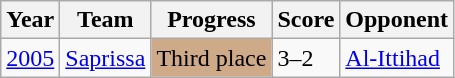<table class="wikitable">
<tr>
<th>Year</th>
<th>Team</th>
<th>Progress</th>
<th>Score</th>
<th>Opponent</th>
</tr>
<tr>
<td><a href='#'>2005</a></td>
<td><a href='#'>Saprissa</a></td>
<td bgcolor="CFAA88">Third place</td>
<td>3–2</td>
<td> <a href='#'>Al-Ittihad</a></td>
</tr>
</table>
